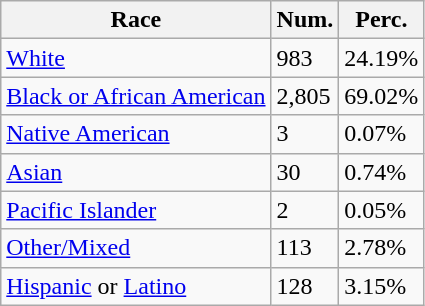<table class="wikitable">
<tr>
<th>Race</th>
<th>Num.</th>
<th>Perc.</th>
</tr>
<tr>
<td><a href='#'>White</a></td>
<td>983</td>
<td>24.19%</td>
</tr>
<tr>
<td><a href='#'>Black or African American</a></td>
<td>2,805</td>
<td>69.02%</td>
</tr>
<tr>
<td><a href='#'>Native American</a></td>
<td>3</td>
<td>0.07%</td>
</tr>
<tr>
<td><a href='#'>Asian</a></td>
<td>30</td>
<td>0.74%</td>
</tr>
<tr>
<td><a href='#'>Pacific Islander</a></td>
<td>2</td>
<td>0.05%</td>
</tr>
<tr>
<td><a href='#'>Other/Mixed</a></td>
<td>113</td>
<td>2.78%</td>
</tr>
<tr>
<td><a href='#'>Hispanic</a> or <a href='#'>Latino</a></td>
<td>128</td>
<td>3.15%</td>
</tr>
</table>
